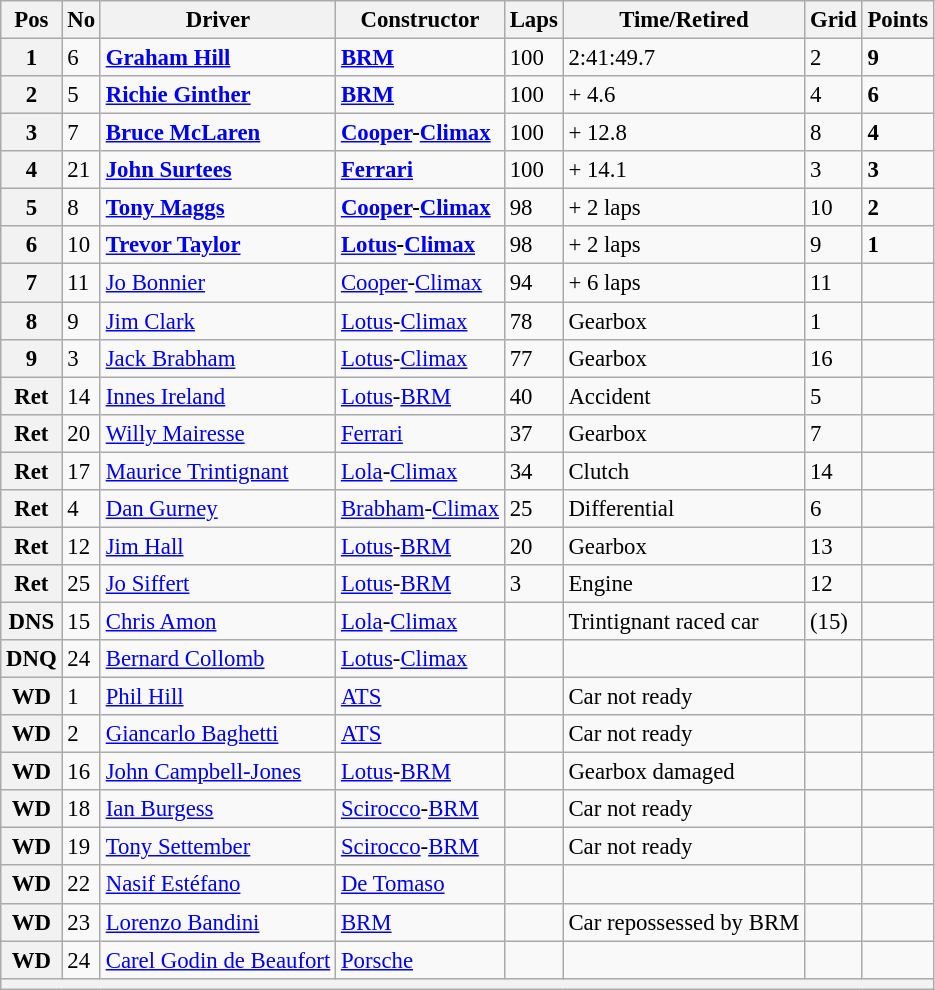<table class="wikitable" style="font-size: 95%">
<tr>
<th>Pos</th>
<th>No</th>
<th>Driver</th>
<th>Constructor</th>
<th>Laps</th>
<th>Time/Retired</th>
<th>Grid</th>
<th>Points</th>
</tr>
<tr>
<th>1</th>
<td>6</td>
<td> <strong><a href='#'>Graham Hill</a></strong></td>
<td><strong><a href='#'>BRM</a></strong></td>
<td>100</td>
<td>2:41:49.7</td>
<td>2</td>
<td><strong>9</strong></td>
</tr>
<tr>
<th>2</th>
<td>5</td>
<td> <strong><a href='#'>Richie Ginther</a></strong></td>
<td><strong><a href='#'>BRM</a></strong></td>
<td>100</td>
<td>+ 4.6</td>
<td>4</td>
<td><strong>6</strong></td>
</tr>
<tr>
<th>3</th>
<td>7</td>
<td> <strong><a href='#'>Bruce McLaren</a></strong></td>
<td><strong><a href='#'>Cooper</a>-<a href='#'>Climax</a></strong></td>
<td>100</td>
<td>+ 12.8</td>
<td>8</td>
<td><strong>4</strong></td>
</tr>
<tr>
<th>4</th>
<td>21</td>
<td> <strong><a href='#'>John Surtees</a></strong></td>
<td><strong><a href='#'>Ferrari</a></strong></td>
<td>100</td>
<td>+ 14.1</td>
<td>3</td>
<td><strong>3</strong></td>
</tr>
<tr>
<th>5</th>
<td>8</td>
<td> <strong><a href='#'>Tony Maggs</a></strong></td>
<td><strong><a href='#'>Cooper</a>-<a href='#'>Climax</a></strong></td>
<td>98</td>
<td>+ 2 laps</td>
<td>10</td>
<td><strong>2</strong></td>
</tr>
<tr>
<th>6</th>
<td>10</td>
<td> <strong><a href='#'>Trevor Taylor</a></strong></td>
<td><strong><a href='#'>Lotus</a>-<a href='#'>Climax</a></strong></td>
<td>98</td>
<td>+ 2 laps</td>
<td>9</td>
<td><strong>1</strong></td>
</tr>
<tr>
<th>7</th>
<td>11</td>
<td> <a href='#'>Jo Bonnier</a></td>
<td><a href='#'>Cooper</a>-<a href='#'>Climax</a></td>
<td>94</td>
<td>+ 6 laps</td>
<td>11</td>
<td></td>
</tr>
<tr>
<th>8</th>
<td>9</td>
<td> <a href='#'>Jim Clark</a></td>
<td><a href='#'>Lotus</a>-<a href='#'>Climax</a></td>
<td>78</td>
<td>Gearbox</td>
<td>1</td>
<td></td>
</tr>
<tr>
<th>9</th>
<td>3</td>
<td> <a href='#'>Jack Brabham</a></td>
<td><a href='#'>Lotus</a>-<a href='#'>Climax</a></td>
<td>77</td>
<td>Gearbox</td>
<td>16</td>
<td></td>
</tr>
<tr>
<th>Ret</th>
<td>14</td>
<td> <a href='#'>Innes Ireland</a></td>
<td><a href='#'>Lotus</a>-<a href='#'>BRM</a></td>
<td>40</td>
<td>Accident</td>
<td>5</td>
<td></td>
</tr>
<tr>
<th>Ret</th>
<td>20</td>
<td> <a href='#'>Willy Mairesse</a></td>
<td><a href='#'>Ferrari</a></td>
<td>37</td>
<td>Gearbox</td>
<td>7</td>
<td></td>
</tr>
<tr>
<th>Ret</th>
<td>17</td>
<td> <a href='#'>Maurice Trintignant</a></td>
<td><a href='#'>Lola</a>-<a href='#'>Climax</a></td>
<td>34</td>
<td>Clutch</td>
<td>14</td>
<td></td>
</tr>
<tr>
<th>Ret</th>
<td>4</td>
<td> <a href='#'>Dan Gurney</a></td>
<td><a href='#'>Brabham</a>-<a href='#'>Climax</a></td>
<td>25</td>
<td>Differential</td>
<td>6</td>
<td></td>
</tr>
<tr>
<th>Ret</th>
<td>12</td>
<td> <a href='#'>Jim Hall</a></td>
<td><a href='#'>Lotus</a>-<a href='#'>BRM</a></td>
<td>20</td>
<td>Gearbox</td>
<td>13</td>
<td></td>
</tr>
<tr>
<th>Ret</th>
<td>25</td>
<td> <a href='#'>Jo Siffert</a></td>
<td><a href='#'>Lotus</a>-<a href='#'>BRM</a></td>
<td>3</td>
<td>Engine</td>
<td>12</td>
<td></td>
</tr>
<tr>
<th>DNS</th>
<td>15</td>
<td> <a href='#'>Chris Amon</a></td>
<td><a href='#'>Lola</a>-<a href='#'>Climax</a></td>
<td></td>
<td>Trintignant raced car</td>
<td>(15)</td>
<td></td>
</tr>
<tr>
<th>DNQ</th>
<td>24</td>
<td> <a href='#'>Bernard Collomb</a></td>
<td><a href='#'>Lotus</a>-<a href='#'>Climax</a></td>
<td></td>
<td></td>
<td></td>
<td></td>
</tr>
<tr>
<th>WD</th>
<td>1</td>
<td> <a href='#'>Phil Hill</a></td>
<td><a href='#'>ATS</a></td>
<td></td>
<td>Car not ready</td>
<td></td>
<td></td>
</tr>
<tr>
<th>WD</th>
<td>2</td>
<td> <a href='#'>Giancarlo Baghetti</a></td>
<td><a href='#'>ATS</a></td>
<td></td>
<td>Car not ready</td>
<td></td>
<td></td>
</tr>
<tr>
<th>WD</th>
<td>16</td>
<td> <a href='#'>John Campbell-Jones</a></td>
<td><a href='#'>Lotus</a>-<a href='#'>BRM</a></td>
<td></td>
<td>Gearbox damaged</td>
<td></td>
<td></td>
</tr>
<tr>
<th>WD</th>
<td>18</td>
<td> <a href='#'>Ian Burgess</a></td>
<td><a href='#'>Scirocco</a>-<a href='#'>BRM</a></td>
<td></td>
<td>Car not ready</td>
<td></td>
<td></td>
</tr>
<tr>
<th>WD</th>
<td>19</td>
<td> <a href='#'>Tony Settember</a></td>
<td><a href='#'>Scirocco</a>-<a href='#'>BRM</a></td>
<td></td>
<td>Car not ready</td>
<td></td>
<td></td>
</tr>
<tr>
<th>WD</th>
<td>22</td>
<td> <a href='#'>Nasif Estéfano</a></td>
<td><a href='#'>De Tomaso</a></td>
<td></td>
<td></td>
<td></td>
<td></td>
</tr>
<tr>
<th>WD</th>
<td>23</td>
<td> <a href='#'>Lorenzo Bandini</a></td>
<td><a href='#'>BRM</a></td>
<td></td>
<td>Car repossessed by BRM</td>
<td></td>
<td></td>
</tr>
<tr>
<th>WD</th>
<td>24</td>
<td> <a href='#'>Carel Godin de Beaufort</a></td>
<td><a href='#'>Porsche</a></td>
<td></td>
<td></td>
<td></td>
<td></td>
</tr>
<tr>
<th colspan="8"></th>
</tr>
</table>
